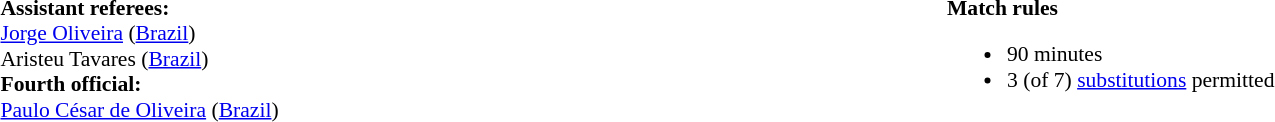<table width=100% style="font-size: 90%">
<tr>
<td width=50% valign=top><br><strong>Assistant referees:</strong>
<br><a href='#'>Jorge Oliveira</a> (<a href='#'>Brazil</a>)
<br>Aristeu Tavares (<a href='#'>Brazil</a>)
<br><strong>Fourth official:</strong>
<br><a href='#'>Paulo César de Oliveira</a> (<a href='#'>Brazil</a>)</td>
<td width=50% valign=top><br><strong>Match rules</strong><ul><li>90 minutes</li><li>3 (of 7) <a href='#'>substitutions</a> permitted</li></ul></td>
</tr>
</table>
